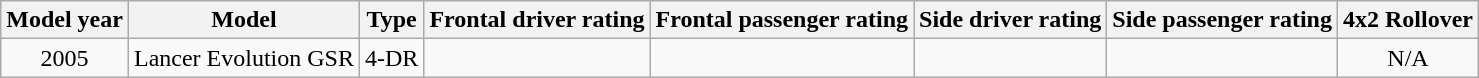<table class="wikitable">
<tr style="white-space:nowrap;">
<th>Model year</th>
<th>Model</th>
<th>Type</th>
<th>Frontal driver rating</th>
<th>Frontal passenger rating</th>
<th>Side driver rating</th>
<th>Side passenger rating</th>
<th>4x2 Rollover</th>
</tr>
<tr>
<td style="text-align:center;">2005</td>
<td style="text-align:center;">Lancer Evolution GSR</td>
<td style="text-align:center;">4-DR</td>
<td style="text-align:center;"></td>
<td style="text-align:center;"></td>
<td style="text-align:center;"></td>
<td style="text-align:center;"></td>
<td style="text-align:center;">N/A</td>
</tr>
</table>
